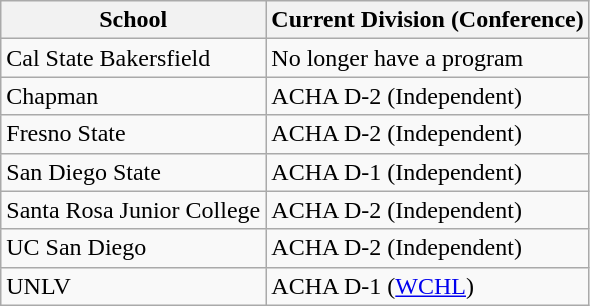<table class="wikitable sortable">
<tr>
<th>School</th>
<th>Current Division (Conference)</th>
</tr>
<tr>
<td>Cal State Bakersfield</td>
<td>No longer have a program</td>
</tr>
<tr>
<td>Chapman</td>
<td>ACHA D-2 (Independent)</td>
</tr>
<tr>
<td>Fresno State</td>
<td>ACHA D-2 (Independent)</td>
</tr>
<tr>
<td>San Diego State</td>
<td>ACHA D-1 (Independent)</td>
</tr>
<tr>
<td>Santa Rosa Junior College</td>
<td>ACHA D-2 (Independent)</td>
</tr>
<tr>
<td>UC San Diego</td>
<td>ACHA D-2 (Independent)</td>
</tr>
<tr>
<td>UNLV</td>
<td>ACHA D-1 (<a href='#'>WCHL</a>)</td>
</tr>
</table>
